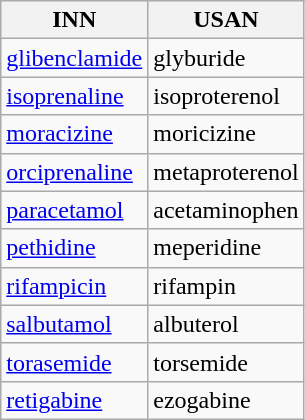<table class="wikitable">
<tr>
<th>INN</th>
<th>USAN</th>
</tr>
<tr>
<td><a href='#'>glibenclamide</a></td>
<td>glyburide</td>
</tr>
<tr>
<td><a href='#'>isoprenaline</a></td>
<td>isoproterenol</td>
</tr>
<tr>
<td><a href='#'>moracizine</a></td>
<td>moricizine</td>
</tr>
<tr>
<td><a href='#'>orciprenaline</a></td>
<td>metaproterenol</td>
</tr>
<tr>
<td><a href='#'>paracetamol</a></td>
<td>acetaminophen</td>
</tr>
<tr>
<td><a href='#'>pethidine</a></td>
<td>meperidine</td>
</tr>
<tr>
<td><a href='#'>rifampicin</a></td>
<td>rifampin</td>
</tr>
<tr>
<td><a href='#'>salbutamol</a></td>
<td>albuterol</td>
</tr>
<tr>
<td><a href='#'>torasemide</a></td>
<td>torsemide</td>
</tr>
<tr>
<td><a href='#'>retigabine</a></td>
<td>ezogabine</td>
</tr>
</table>
